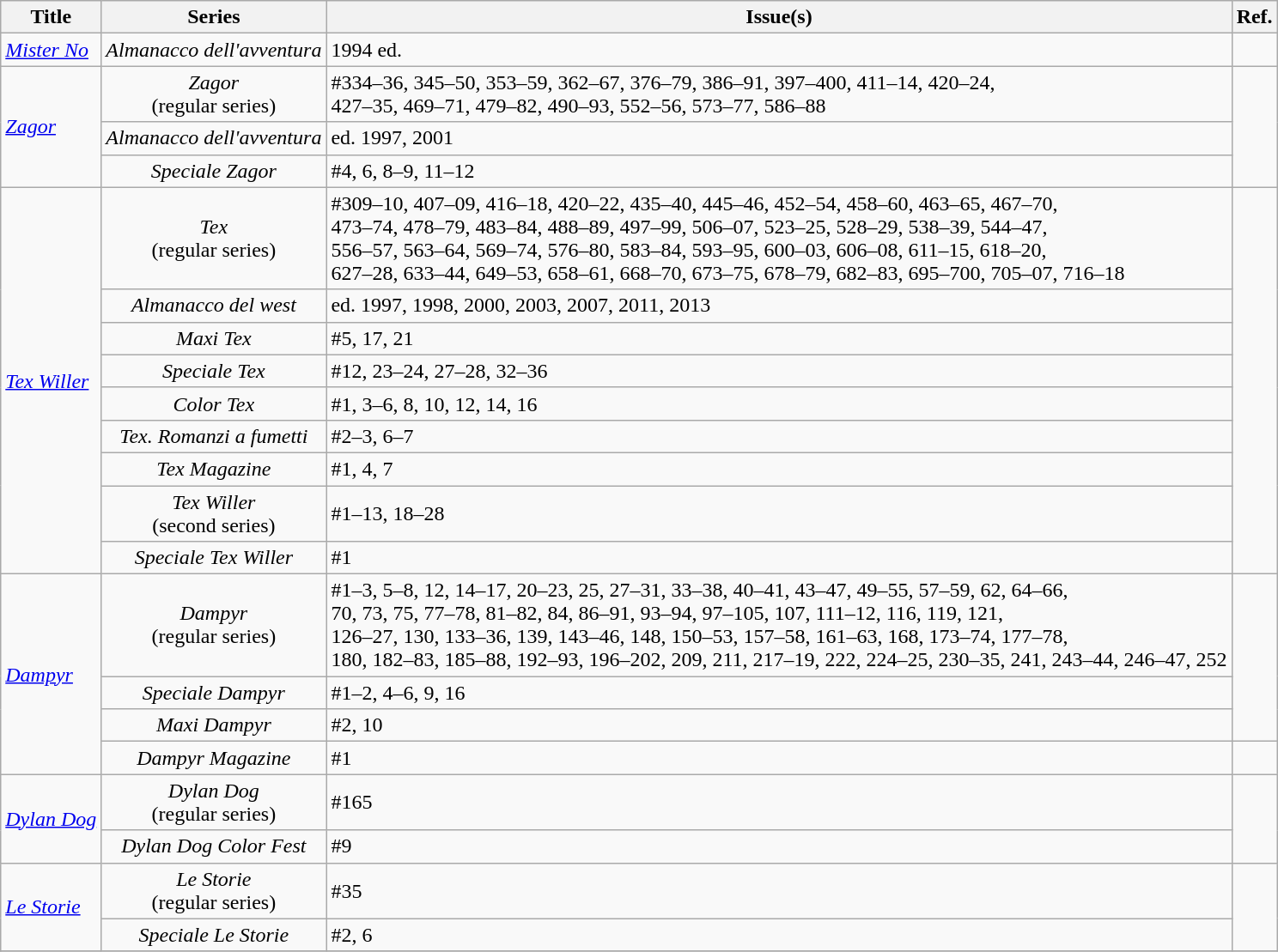<table class="wikitable">
<tr>
<th>Title</th>
<th>Series</th>
<th>Issue(s)</th>
<th>Ref.</th>
</tr>
<tr>
<td><em><a href='#'>Mister No</a></em></td>
<td align=center><em>Almanacco dell'avventura</em></td>
<td>1994 ed.</td>
<td align=center></td>
</tr>
<tr>
<td rowspan=3><em><a href='#'>Zagor</a></em></td>
<td align=center><em>Zagor</em><br>(regular series)</td>
<td>#334–36, 345–50, 353–59, 362–67, 376–79, 386–91, 397–400, 411–14, 420–24,<br> 427–35, 469–71, 479–82, 490–93, 552–56, 573–77, 586–88</td>
<td rowspan=3 align=center></td>
</tr>
<tr>
<td align=center><em>Almanacco dell'avventura</em></td>
<td>ed. 1997, 2001</td>
</tr>
<tr>
<td align=center><em>Speciale Zagor</em></td>
<td>#4, 6, 8–9, 11–12</td>
</tr>
<tr>
<td rowspan=9><em><a href='#'>Tex Willer</a></em></td>
<td align=center><em>Tex</em><br>(regular series)</td>
<td>#309–10, 407–09, 416–18, 420–22, 435–40, 445–46, 452–54, 458–60, 463–65, 467–70,<br> 473–74, 478–79, 483–84, 488–89, 497–99, 506–07, 523–25, 528–29, 538–39, 544–47,<br> 556–57, 563–64, 569–74, 576–80, 583–84, 593–95, 600–03, 606–08, 611–15, 618–20, <br>627–28, 633–44, 649–53, 658–61, 668–70, 673–75, 678–79, 682–83, 695–700, 705–07, 716–18</td>
<td rowspan=9 align=center></td>
</tr>
<tr>
<td align=center><em>Almanacco del west</em></td>
<td>ed. 1997, 1998, 2000, 2003, 2007, 2011, 2013</td>
</tr>
<tr>
<td align=center><em>Maxi Tex</em></td>
<td>#5, 17, 21</td>
</tr>
<tr>
<td align=center><em>Speciale Tex</em></td>
<td>#12, 23–24, 27–28, 32–36</td>
</tr>
<tr>
<td align=center><em>Color Tex</em></td>
<td>#1, 3–6, 8, 10, 12, 14, 16</td>
</tr>
<tr>
<td align=center><em>Tex. Romanzi a fumetti</em></td>
<td>#2–3, 6–7</td>
</tr>
<tr>
<td align=center><em>Tex Magazine</em></td>
<td>#1, 4, 7</td>
</tr>
<tr>
<td align=center><em>Tex Willer</em><br>(second series)</td>
<td>#1–13, 18–28</td>
</tr>
<tr>
<td align=center><em>Speciale Tex Willer</em></td>
<td>#1</td>
</tr>
<tr>
<td rowspan=4><em><a href='#'>Dampyr</a></em></td>
<td align=center><em>Dampyr</em><br>(regular series)</td>
<td>#1–3, 5–8, 12, 14–17, 20–23, 25, 27–31, 33–38, 40–41, 43–47, 49–55, 57–59, 62, 64–66,<br> 70, 73, 75, 77–78, 81–82, 84, 86–91, 93–94, 97–105, 107, 111–12, 116, 119, 121,<br> 126–27, 130, 133–36, 139, 143–46, 148, 150–53, 157–58, 161–63, 168, 173–74, 177–78, <br>180, 182–83, 185–88, 192–93, 196–202, 209, 211, 217–19, 222, 224–25, 230–35, 241, 243–44, 246–47, 252</td>
<td rowspan=3 align=center></td>
</tr>
<tr>
<td align=center><em>Speciale Dampyr</em></td>
<td>#1–2, 4–6, 9, 16</td>
</tr>
<tr>
<td align=center><em>Maxi Dampyr</em></td>
<td>#2, 10</td>
</tr>
<tr>
<td align=center><em>Dampyr Magazine</em></td>
<td>#1</td>
</tr>
<tr>
<td rowspan=2><em><a href='#'>Dylan Dog</a></em></td>
<td align=center><em>Dylan Dog</em><br>(regular series)</td>
<td>#165</td>
<td rowspan=2 align=center></td>
</tr>
<tr>
<td align=center><em>Dylan Dog Color Fest</em></td>
<td>#9</td>
</tr>
<tr>
<td rowspan=2><em><a href='#'>Le Storie</a></em></td>
<td align=center><em>Le Storie</em><br>(regular series)</td>
<td>#35</td>
<td rowspan=2 align=center></td>
</tr>
<tr>
<td align=center><em>Speciale Le Storie</em></td>
<td>#2, 6</td>
</tr>
<tr>
</tr>
</table>
